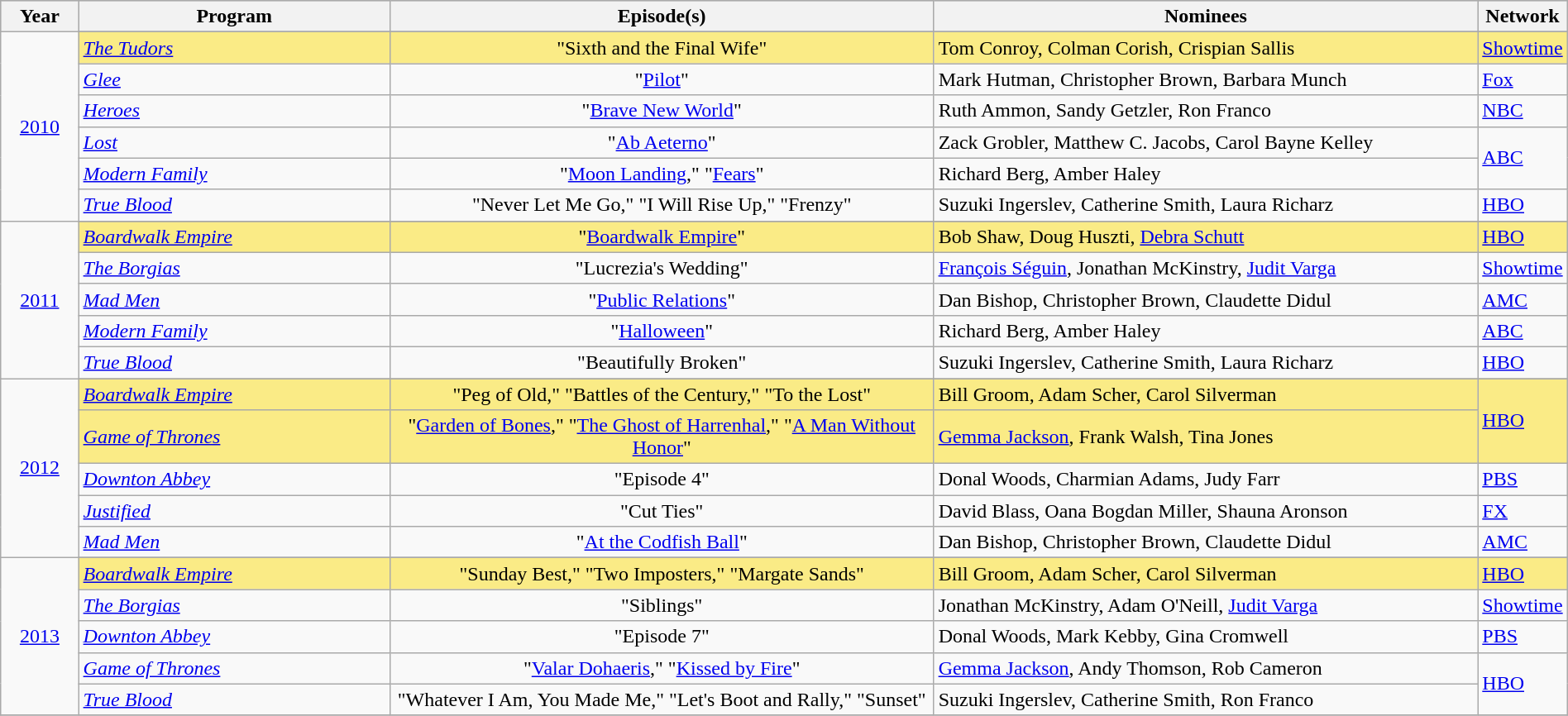<table class="wikitable" style="width:100%">
<tr bgcolor="#bebebe">
<th width="5%">Year</th>
<th width="20%">Program</th>
<th width="35%">Episode(s)</th>
<th width="35%">Nominees</th>
<th width="5%">Network</th>
</tr>
<tr>
<td rowspan=7 style="text-align:center"><a href='#'>2010</a><br></td>
</tr>
<tr style="background:#FAEB86">
<td><em><a href='#'>The Tudors</a></em></td>
<td align=center>"Sixth and the Final Wife"</td>
<td>Tom Conroy, Colman Corish, Crispian Sallis</td>
<td><a href='#'>Showtime</a></td>
</tr>
<tr>
<td><em><a href='#'>Glee</a></em></td>
<td align=center>"<a href='#'>Pilot</a>"</td>
<td>Mark Hutman, Christopher Brown, Barbara Munch</td>
<td><a href='#'>Fox</a></td>
</tr>
<tr>
<td><em><a href='#'>Heroes</a></em></td>
<td align=center>"<a href='#'>Brave New World</a>"</td>
<td>Ruth Ammon, Sandy Getzler, Ron Franco</td>
<td><a href='#'>NBC</a></td>
</tr>
<tr>
<td><em><a href='#'>Lost</a></em></td>
<td align=center>"<a href='#'>Ab Aeterno</a>"</td>
<td>Zack Grobler, Matthew C. Jacobs, Carol Bayne Kelley</td>
<td rowspan=2><a href='#'>ABC</a></td>
</tr>
<tr>
<td><em><a href='#'>Modern Family</a></em></td>
<td align=center>"<a href='#'>Moon Landing</a>," "<a href='#'>Fears</a>"</td>
<td>Richard Berg, Amber Haley</td>
</tr>
<tr>
<td><em><a href='#'>True Blood</a></em></td>
<td align=center>"Never Let Me Go," "I Will Rise Up," "Frenzy"</td>
<td>Suzuki Ingerslev, Catherine Smith, Laura Richarz</td>
<td><a href='#'>HBO</a></td>
</tr>
<tr>
<td rowspan=6 style="text-align:center"><a href='#'>2011</a><br></td>
</tr>
<tr style="background:#FAEB86">
<td><em><a href='#'>Boardwalk Empire</a></em></td>
<td align=center>"<a href='#'>Boardwalk Empire</a>"</td>
<td>Bob Shaw, Doug Huszti, <a href='#'>Debra Schutt</a></td>
<td><a href='#'>HBO</a></td>
</tr>
<tr>
<td><em><a href='#'>The Borgias</a></em></td>
<td align=center>"Lucrezia's Wedding"</td>
<td><a href='#'>François Séguin</a>, Jonathan McKinstry, <a href='#'>Judit Varga</a></td>
<td><a href='#'>Showtime</a></td>
</tr>
<tr>
<td><em><a href='#'>Mad Men</a></em></td>
<td align=center>"<a href='#'>Public Relations</a>"</td>
<td>Dan Bishop, Christopher Brown, Claudette Didul</td>
<td><a href='#'>AMC</a></td>
</tr>
<tr>
<td><em><a href='#'>Modern Family</a></em></td>
<td align=center>"<a href='#'>Halloween</a>"</td>
<td>Richard Berg, Amber Haley</td>
<td><a href='#'>ABC</a></td>
</tr>
<tr>
<td><em><a href='#'>True Blood</a></em></td>
<td align=center>"Beautifully Broken"</td>
<td>Suzuki Ingerslev, Catherine Smith, Laura Richarz</td>
<td><a href='#'>HBO</a></td>
</tr>
<tr>
<td rowspan=6 style="text-align:center"><a href='#'>2012</a><br></td>
</tr>
<tr style="background:#FAEB86">
<td><em><a href='#'>Boardwalk Empire</a></em></td>
<td align=center>"Peg of Old," "Battles of the Century," "To the Lost"</td>
<td>Bill Groom, Adam Scher, Carol Silverman</td>
<td rowspan=2><a href='#'>HBO</a></td>
</tr>
<tr style="background:#FAEB86">
<td><em><a href='#'>Game of Thrones</a></em></td>
<td align=center>"<a href='#'>Garden of Bones</a>," "<a href='#'>The Ghost of Harrenhal</a>," "<a href='#'>A Man Without Honor</a>"</td>
<td><a href='#'>Gemma Jackson</a>, Frank Walsh, Tina Jones</td>
</tr>
<tr>
<td><em><a href='#'>Downton Abbey</a></em></td>
<td align=center>"Episode 4"</td>
<td>Donal Woods, Charmian Adams, Judy Farr</td>
<td><a href='#'>PBS</a></td>
</tr>
<tr>
<td><em><a href='#'>Justified</a></em></td>
<td align=center>"Cut Ties"</td>
<td>David Blass, Oana Bogdan Miller, Shauna Aronson</td>
<td><a href='#'>FX</a></td>
</tr>
<tr>
<td><em><a href='#'>Mad Men</a></em></td>
<td align=center>"<a href='#'>At the Codfish Ball</a>"</td>
<td>Dan Bishop, Christopher Brown, Claudette Didul</td>
<td><a href='#'>AMC</a></td>
</tr>
<tr>
<td rowspan=6 style="text-align:center"><a href='#'>2013</a><br></td>
</tr>
<tr style="background:#FAEB86">
<td><em><a href='#'>Boardwalk Empire</a></em></td>
<td align=center>"Sunday Best," "Two Imposters," "Margate Sands"</td>
<td>Bill Groom, Adam Scher, Carol Silverman</td>
<td><a href='#'>HBO</a></td>
</tr>
<tr>
<td><em><a href='#'>The Borgias</a></em></td>
<td align=center>"Siblings"</td>
<td>Jonathan McKinstry, Adam O'Neill, <a href='#'>Judit Varga</a></td>
<td><a href='#'>Showtime</a></td>
</tr>
<tr>
<td><em><a href='#'>Downton Abbey</a></em></td>
<td align=center>"Episode 7"</td>
<td>Donal Woods, Mark Kebby, Gina Cromwell</td>
<td><a href='#'>PBS</a></td>
</tr>
<tr>
<td><em><a href='#'>Game of Thrones</a></em></td>
<td align=center>"<a href='#'>Valar Dohaeris</a>," "<a href='#'>Kissed by Fire</a>"</td>
<td><a href='#'>Gemma Jackson</a>, Andy Thomson, Rob Cameron</td>
<td rowspan=2><a href='#'>HBO</a></td>
</tr>
<tr>
<td><em><a href='#'>True Blood</a></em></td>
<td align=center>"Whatever I Am, You Made Me," "Let's Boot and Rally," "Sunset"</td>
<td>Suzuki Ingerslev, Catherine Smith, Ron Franco</td>
</tr>
<tr>
</tr>
</table>
